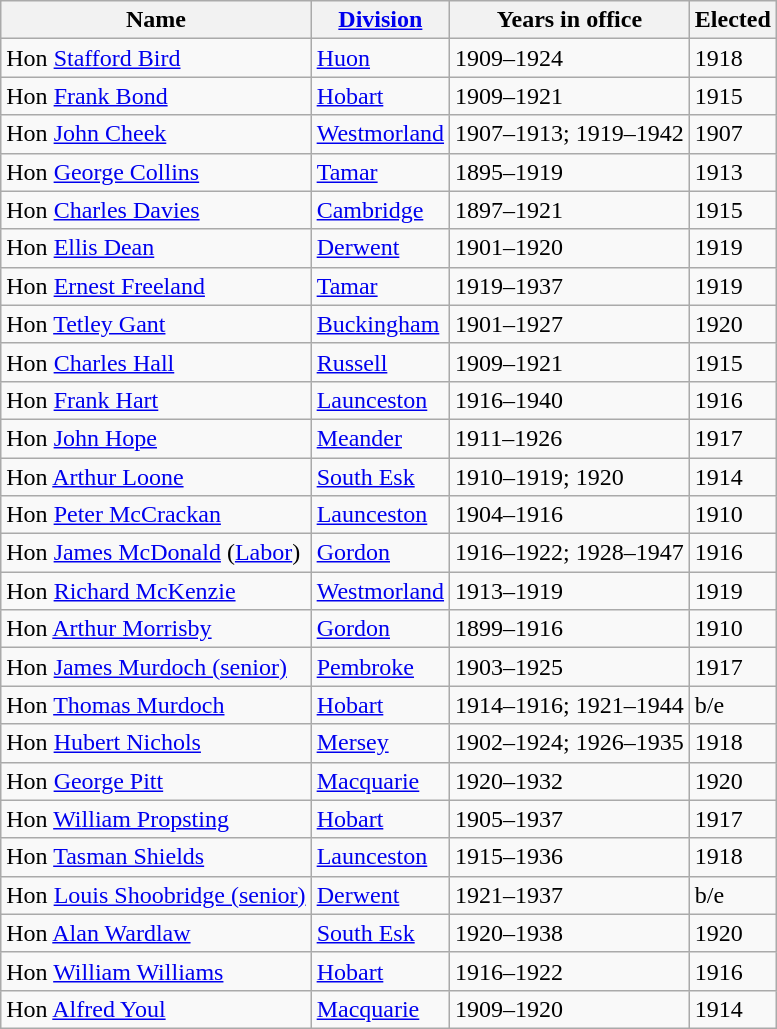<table class="wikitable sortable">
<tr>
<th><strong>Name</strong></th>
<th><strong><a href='#'>Division</a></strong></th>
<th><strong>Years in office</strong></th>
<th><strong>Elected</strong></th>
</tr>
<tr>
<td>Hon <a href='#'>Stafford Bird</a></td>
<td><a href='#'>Huon</a></td>
<td>1909–1924</td>
<td>1918</td>
</tr>
<tr>
<td>Hon <a href='#'>Frank Bond</a></td>
<td><a href='#'>Hobart</a></td>
<td>1909–1921</td>
<td>1915</td>
</tr>
<tr>
<td>Hon <a href='#'>John Cheek</a></td>
<td><a href='#'>Westmorland</a></td>
<td>1907–1913; 1919–1942</td>
<td>1907</td>
</tr>
<tr>
<td>Hon <a href='#'>George Collins</a></td>
<td><a href='#'>Tamar</a></td>
<td>1895–1919</td>
<td>1913</td>
</tr>
<tr>
<td>Hon <a href='#'>Charles Davies</a></td>
<td><a href='#'>Cambridge</a></td>
<td>1897–1921</td>
<td>1915</td>
</tr>
<tr>
<td>Hon <a href='#'>Ellis Dean</a></td>
<td><a href='#'>Derwent</a></td>
<td>1901–1920</td>
<td>1919</td>
</tr>
<tr>
<td>Hon <a href='#'>Ernest Freeland</a></td>
<td><a href='#'>Tamar</a></td>
<td>1919–1937</td>
<td>1919</td>
</tr>
<tr>
<td>Hon <a href='#'>Tetley Gant</a></td>
<td><a href='#'>Buckingham</a></td>
<td>1901–1927</td>
<td>1920</td>
</tr>
<tr>
<td>Hon <a href='#'>Charles Hall</a></td>
<td><a href='#'>Russell</a></td>
<td>1909–1921</td>
<td>1915</td>
</tr>
<tr>
<td>Hon <a href='#'>Frank Hart</a></td>
<td><a href='#'>Launceston</a></td>
<td>1916–1940</td>
<td>1916</td>
</tr>
<tr>
<td>Hon <a href='#'>John Hope</a></td>
<td><a href='#'>Meander</a></td>
<td>1911–1926</td>
<td>1917</td>
</tr>
<tr>
<td>Hon <a href='#'>Arthur Loone</a></td>
<td><a href='#'>South Esk</a></td>
<td>1910–1919; 1920</td>
<td>1914</td>
</tr>
<tr>
<td>Hon <a href='#'>Peter McCrackan</a></td>
<td><a href='#'>Launceston</a></td>
<td>1904–1916</td>
<td>1910</td>
</tr>
<tr>
<td>Hon <a href='#'>James McDonald</a> (<a href='#'>Labor</a>)</td>
<td><a href='#'>Gordon</a></td>
<td>1916–1922; 1928–1947</td>
<td>1916</td>
</tr>
<tr>
<td>Hon <a href='#'>Richard McKenzie</a></td>
<td><a href='#'>Westmorland</a></td>
<td>1913–1919</td>
<td>1919</td>
</tr>
<tr>
<td>Hon <a href='#'>Arthur Morrisby</a></td>
<td><a href='#'>Gordon</a></td>
<td>1899–1916</td>
<td>1910</td>
</tr>
<tr>
<td>Hon <a href='#'>James Murdoch (senior)</a></td>
<td><a href='#'>Pembroke</a></td>
<td>1903–1925</td>
<td>1917</td>
</tr>
<tr>
<td>Hon <a href='#'>Thomas Murdoch</a></td>
<td><a href='#'>Hobart</a></td>
<td>1914–1916; 1921–1944</td>
<td>b/e</td>
</tr>
<tr>
<td>Hon <a href='#'>Hubert Nichols</a></td>
<td><a href='#'>Mersey</a></td>
<td>1902–1924; 1926–1935</td>
<td>1918</td>
</tr>
<tr>
<td>Hon <a href='#'>George Pitt</a></td>
<td><a href='#'>Macquarie</a></td>
<td>1920–1932</td>
<td>1920</td>
</tr>
<tr>
<td>Hon <a href='#'>William Propsting</a></td>
<td><a href='#'>Hobart</a></td>
<td>1905–1937</td>
<td>1917</td>
</tr>
<tr>
<td>Hon <a href='#'>Tasman Shields</a></td>
<td><a href='#'>Launceston</a></td>
<td>1915–1936</td>
<td>1918</td>
</tr>
<tr>
<td>Hon <a href='#'>Louis Shoobridge (senior)</a></td>
<td><a href='#'>Derwent</a></td>
<td>1921–1937</td>
<td>b/e</td>
</tr>
<tr>
<td>Hon <a href='#'>Alan Wardlaw</a></td>
<td><a href='#'>South Esk</a></td>
<td>1920–1938</td>
<td>1920</td>
</tr>
<tr>
<td>Hon <a href='#'>William Williams</a></td>
<td><a href='#'>Hobart</a></td>
<td>1916–1922</td>
<td>1916</td>
</tr>
<tr>
<td>Hon <a href='#'>Alfred Youl</a></td>
<td><a href='#'>Macquarie</a></td>
<td>1909–1920</td>
<td>1914</td>
</tr>
</table>
